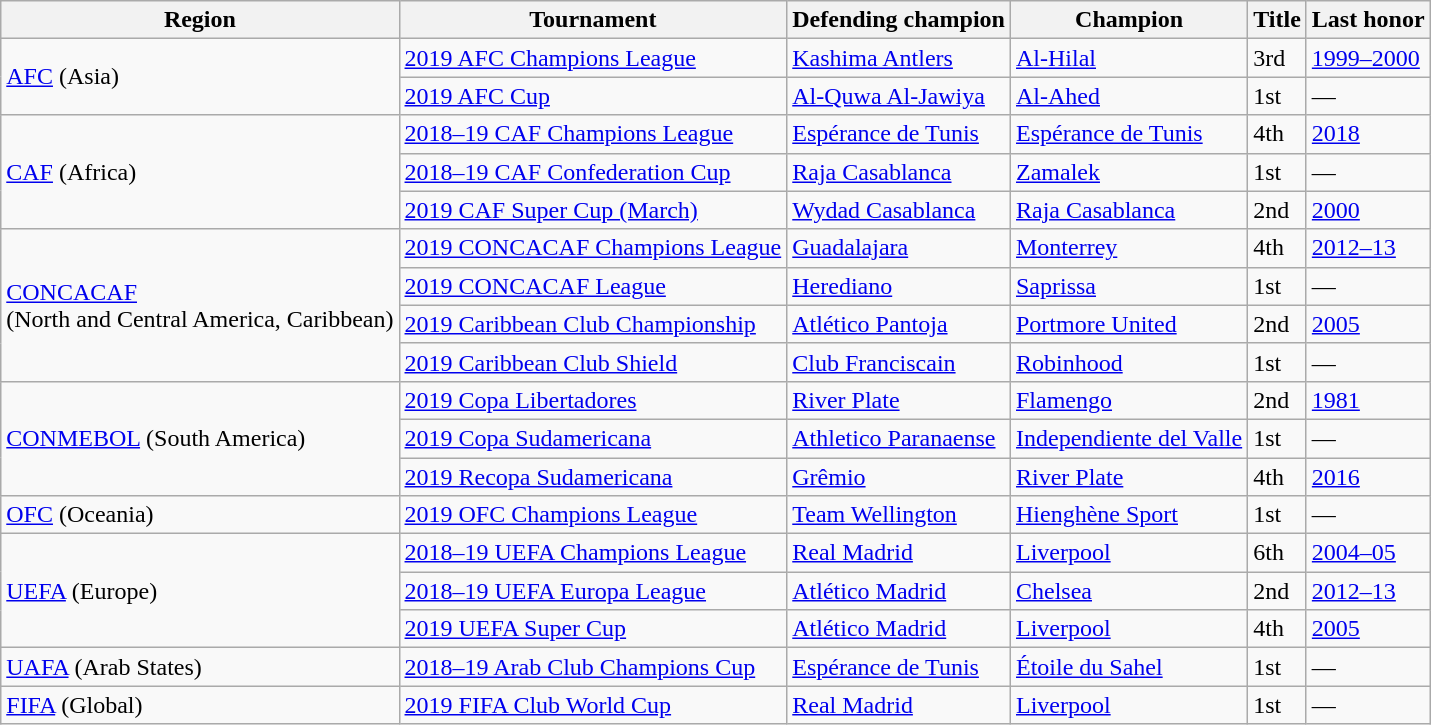<table class="wikitable">
<tr>
<th>Region</th>
<th>Tournament</th>
<th>Defending champion</th>
<th>Champion</th>
<th>Title</th>
<th>Last honor</th>
</tr>
<tr>
<td rowspan=2><a href='#'>AFC</a> (Asia)</td>
<td><a href='#'>2019 AFC Champions League</a></td>
<td> <a href='#'>Kashima Antlers</a></td>
<td> <a href='#'>Al-Hilal</a></td>
<td>3rd</td>
<td><a href='#'>1999–2000</a></td>
</tr>
<tr>
<td><a href='#'>2019 AFC Cup</a></td>
<td> <a href='#'>Al-Quwa Al-Jawiya</a></td>
<td> <a href='#'>Al-Ahed</a></td>
<td>1st</td>
<td>—</td>
</tr>
<tr>
<td rowspan=3><a href='#'>CAF</a> (Africa)</td>
<td><a href='#'>2018–19 CAF Champions League</a></td>
<td> <a href='#'>Espérance de Tunis</a></td>
<td> <a href='#'>Espérance de Tunis</a></td>
<td>4th</td>
<td><a href='#'>2018</a></td>
</tr>
<tr>
<td><a href='#'>2018–19 CAF Confederation Cup</a></td>
<td> <a href='#'>Raja Casablanca</a></td>
<td> <a href='#'>Zamalek</a></td>
<td>1st</td>
<td>—</td>
</tr>
<tr>
<td><a href='#'>2019 CAF Super Cup (March)</a></td>
<td> <a href='#'>Wydad Casablanca</a></td>
<td> <a href='#'>Raja Casablanca</a></td>
<td>2nd</td>
<td><a href='#'>2000</a></td>
</tr>
<tr>
<td rowspan=4><a href='#'>CONCACAF</a><br>(North and Central America, Caribbean)</td>
<td><a href='#'>2019 CONCACAF Champions League</a></td>
<td> <a href='#'>Guadalajara</a></td>
<td> <a href='#'>Monterrey</a></td>
<td>4th</td>
<td><a href='#'>2012–13</a></td>
</tr>
<tr>
<td><a href='#'>2019 CONCACAF League</a></td>
<td> <a href='#'>Herediano</a></td>
<td> <a href='#'>Saprissa</a></td>
<td>1st</td>
<td>—</td>
</tr>
<tr>
<td><a href='#'>2019 Caribbean Club Championship</a></td>
<td> <a href='#'>Atlético Pantoja</a></td>
<td> <a href='#'>Portmore United</a></td>
<td>2nd</td>
<td><a href='#'>2005</a></td>
</tr>
<tr>
<td><a href='#'>2019 Caribbean Club Shield</a></td>
<td> <a href='#'>Club Franciscain</a></td>
<td> <a href='#'>Robinhood</a></td>
<td>1st</td>
<td>—</td>
</tr>
<tr>
<td rowspan=3><a href='#'>CONMEBOL</a> (South America)</td>
<td><a href='#'>2019 Copa Libertadores</a></td>
<td> <a href='#'>River Plate</a></td>
<td> <a href='#'>Flamengo</a></td>
<td>2nd</td>
<td><a href='#'>1981</a></td>
</tr>
<tr>
<td><a href='#'>2019 Copa Sudamericana</a></td>
<td> <a href='#'>Athletico Paranaense</a></td>
<td> <a href='#'>Independiente del Valle</a></td>
<td>1st</td>
<td>—</td>
</tr>
<tr>
<td><a href='#'>2019 Recopa Sudamericana</a></td>
<td> <a href='#'>Grêmio</a></td>
<td> <a href='#'>River Plate</a></td>
<td>4th</td>
<td><a href='#'>2016</a></td>
</tr>
<tr>
<td><a href='#'>OFC</a> (Oceania)</td>
<td><a href='#'>2019 OFC Champions League</a></td>
<td> <a href='#'>Team Wellington</a></td>
<td> <a href='#'>Hienghène Sport</a></td>
<td>1st</td>
<td>—</td>
</tr>
<tr>
<td rowspan=3><a href='#'>UEFA</a> (Europe)</td>
<td><a href='#'>2018–19 UEFA Champions League</a></td>
<td> <a href='#'>Real Madrid</a></td>
<td> <a href='#'>Liverpool</a></td>
<td>6th</td>
<td><a href='#'>2004–05</a></td>
</tr>
<tr>
<td><a href='#'>2018–19 UEFA Europa League</a></td>
<td> <a href='#'>Atlético Madrid</a></td>
<td> <a href='#'>Chelsea</a></td>
<td>2nd</td>
<td><a href='#'>2012–13</a></td>
</tr>
<tr>
<td><a href='#'>2019 UEFA Super Cup</a></td>
<td> <a href='#'>Atlético Madrid</a></td>
<td> <a href='#'>Liverpool</a></td>
<td>4th</td>
<td><a href='#'>2005</a></td>
</tr>
<tr>
<td><a href='#'>UAFA</a> (Arab States)</td>
<td><a href='#'>2018–19 Arab Club Champions Cup</a></td>
<td> <a href='#'>Espérance de Tunis</a></td>
<td> <a href='#'>Étoile du Sahel</a></td>
<td>1st</td>
<td>—</td>
</tr>
<tr>
<td><a href='#'>FIFA</a> (Global)</td>
<td><a href='#'>2019 FIFA Club World Cup</a></td>
<td> <a href='#'>Real Madrid</a></td>
<td> <a href='#'>Liverpool</a></td>
<td>1st</td>
<td>—</td>
</tr>
</table>
